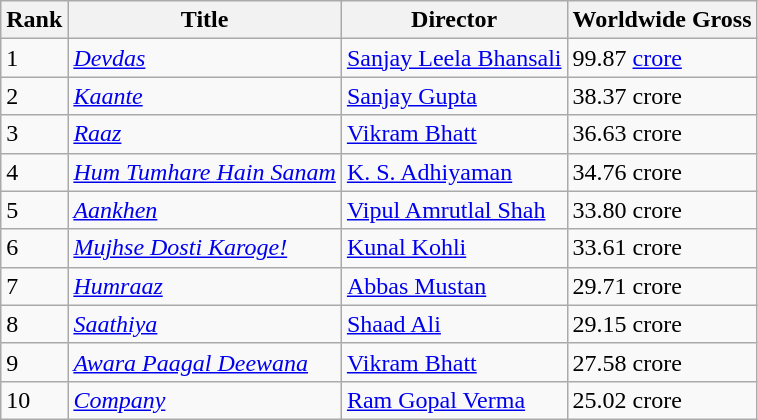<table class="wikitable sortable">
<tr>
<th>Rank</th>
<th>Title</th>
<th>Director</th>
<th>Worldwide Gross</th>
</tr>
<tr>
<td>1</td>
<td><em><a href='#'> Devdas</a></em></td>
<td><a href='#'>Sanjay Leela Bhansali</a></td>
<td> 99.87 <a href='#'>crore</a></td>
</tr>
<tr>
<td>2</td>
<td><em><a href='#'>Kaante</a></em></td>
<td><a href='#'>Sanjay Gupta</a></td>
<td> 38.37 crore</td>
</tr>
<tr>
<td>3</td>
<td><em><a href='#'>Raaz</a></em></td>
<td><a href='#'>Vikram Bhatt</a></td>
<td> 36.63 crore</td>
</tr>
<tr>
<td>4</td>
<td><em><a href='#'>Hum Tumhare Hain Sanam</a></em></td>
<td><a href='#'>K. S. Adhiyaman</a></td>
<td> 34.76 crore</td>
</tr>
<tr>
<td>5</td>
<td><em><a href='#'>Aankhen</a></em></td>
<td><a href='#'>Vipul Amrutlal Shah</a></td>
<td> 33.80 crore</td>
</tr>
<tr>
<td>6</td>
<td><em><a href='#'>Mujhse Dosti Karoge!</a></em></td>
<td><a href='#'>Kunal Kohli</a></td>
<td> 33.61 crore</td>
</tr>
<tr>
<td>7</td>
<td><em><a href='#'>Humraaz</a></em></td>
<td><a href='#'>Abbas Mustan</a></td>
<td> 29.71 crore</td>
</tr>
<tr>
<td>8</td>
<td><em><a href='#'>Saathiya</a></em></td>
<td><a href='#'>Shaad Ali</a></td>
<td> 29.15 crore</td>
</tr>
<tr>
<td>9</td>
<td><em><a href='#'>Awara Paagal Deewana</a></em></td>
<td><a href='#'>Vikram Bhatt</a></td>
<td> 27.58 crore</td>
</tr>
<tr>
<td>10</td>
<td><em><a href='#'>Company</a></em></td>
<td><a href='#'>Ram Gopal Verma</a></td>
<td> 25.02 crore</td>
</tr>
</table>
